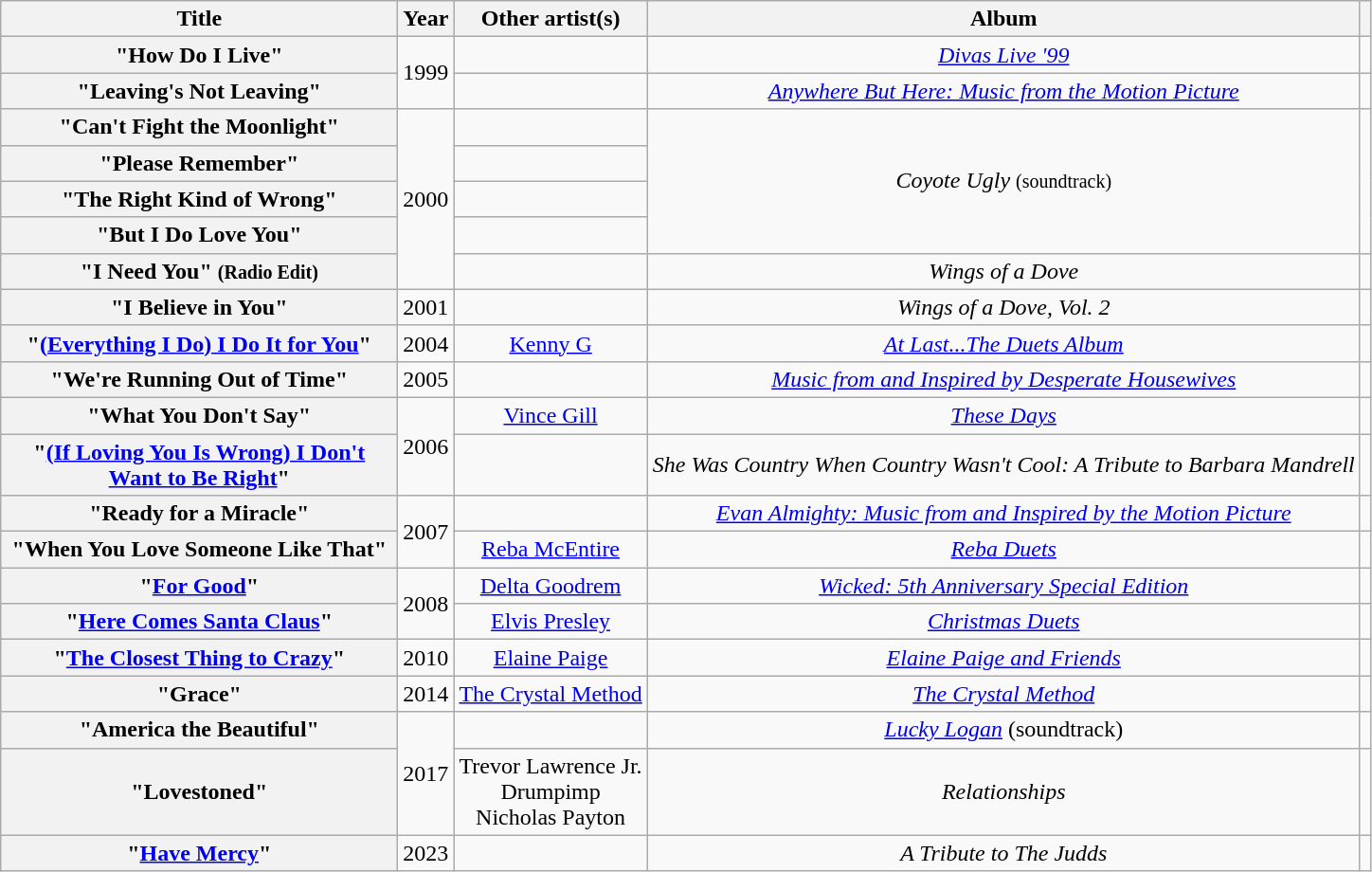<table class="wikitable plainrowheaders" style="text-align:center;" border="1">
<tr>
<th scope="col" style="width:17em;">Title</th>
<th scope="col">Year</th>
<th scope="col">Other artist(s)</th>
<th scope="col">Album</th>
<th scope="col"></th>
</tr>
<tr>
<th scope="row">"How Do I Live" </th>
<td rowspan="2">1999</td>
<td></td>
<td><em><a href='#'>Divas Live '99</a></em></td>
<td></td>
</tr>
<tr>
<th scope="row">"Leaving's Not Leaving"</th>
<td></td>
<td><em><a href='#'>Anywhere But Here: Music from the Motion Picture</a></em></td>
<td></td>
</tr>
<tr>
<th scope="row">"Can't Fight the Moonlight"</th>
<td rowspan="5">2000</td>
<td></td>
<td rowspan="4"><em>Coyote Ugly</em> <small>(soundtrack)</small></td>
<td rowspan="4"></td>
</tr>
<tr>
<th scope="row">"Please Remember"</th>
<td></td>
</tr>
<tr>
<th scope="row">"The Right Kind of Wrong"</th>
<td></td>
</tr>
<tr>
<th scope="row">"But I Do Love You"</th>
<td></td>
</tr>
<tr>
<th scope="row">"I Need You" <small>(Radio Edit)</small></th>
<td></td>
<td><em>Wings of a Dove</em></td>
<td></td>
</tr>
<tr>
<th scope="row">"I Believe in You"</th>
<td>2001</td>
<td></td>
<td><em>Wings of a Dove, Vol. 2</em></td>
<td></td>
</tr>
<tr>
<th scope="row">"<a href='#'>(Everything I Do) I Do It for You</a>"</th>
<td>2004</td>
<td><a href='#'>Kenny G</a></td>
<td><em><a href='#'>At Last...The Duets Album</a></em></td>
<td></td>
</tr>
<tr>
<th scope="row">"We're Running Out of Time"</th>
<td>2005</td>
<td></td>
<td><em><a href='#'>Music from and Inspired by Desperate Housewives</a></em></td>
<td></td>
</tr>
<tr>
<th scope="row">"What You Don't Say"</th>
<td rowspan="2">2006</td>
<td><a href='#'>Vince Gill</a></td>
<td><em><a href='#'>These Days</a></em></td>
<td></td>
</tr>
<tr>
<th scope="row">"<a href='#'>(If Loving You Is Wrong) I Don't Want to Be Right</a>"</th>
<td></td>
<td><em>She Was Country When Country Wasn't Cool: A Tribute to Barbara Mandrell</em></td>
<td></td>
</tr>
<tr>
<th scope="row">"Ready for a Miracle"</th>
<td rowspan="2">2007</td>
<td></td>
<td><em><a href='#'>Evan Almighty: Music from and Inspired by the Motion Picture</a></em></td>
<td></td>
</tr>
<tr>
<th scope="row">"When You Love Someone Like That"</th>
<td><a href='#'>Reba McEntire</a></td>
<td><em><a href='#'>Reba Duets</a></em></td>
<td></td>
</tr>
<tr>
<th scope="row">"<a href='#'>For Good</a>"</th>
<td rowspan="2">2008</td>
<td><a href='#'>Delta Goodrem</a></td>
<td><em><a href='#'>Wicked: 5th Anniversary Special Edition</a></em></td>
<td></td>
</tr>
<tr>
<th scope="row">"<a href='#'>Here Comes Santa Claus</a>"</th>
<td><a href='#'>Elvis Presley</a></td>
<td><em><a href='#'>Christmas Duets</a></em></td>
<td></td>
</tr>
<tr>
<th scope="row">"<a href='#'>The Closest Thing to Crazy</a>"</th>
<td>2010</td>
<td><a href='#'>Elaine Paige</a></td>
<td><em><a href='#'>Elaine Paige and Friends</a></em></td>
<td></td>
</tr>
<tr>
<th scope="row">"Grace"</th>
<td>2014</td>
<td><a href='#'>The Crystal Method</a></td>
<td><em><a href='#'>The Crystal Method</a></em></td>
<td></td>
</tr>
<tr>
<th scope="row">"America the Beautiful"</th>
<td rowspan="2">2017</td>
<td></td>
<td><em><a href='#'>Lucky Logan</a></em> (soundtrack)</td>
<td></td>
</tr>
<tr>
<th scope="row">"Lovestoned"</th>
<td>Trevor Lawrence Jr.<br>Drumpimp<br>Nicholas Payton</td>
<td><em>Relationships</em></td>
<td></td>
</tr>
<tr>
<th scope="row">"<a href='#'>Have Mercy</a>"</th>
<td>2023</td>
<td></td>
<td><em>A Tribute to The Judds</em></td>
<td></td>
</tr>
</table>
